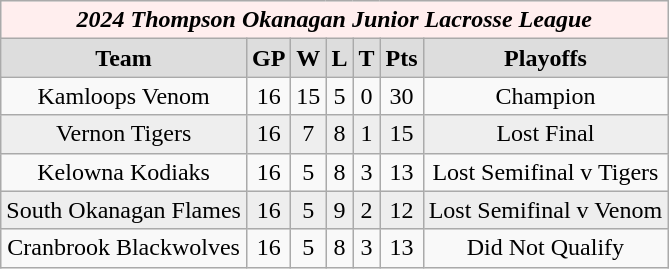<table class="wikitable">
<tr align="center" bgcolor="#ffeeee">
<td colspan="9"><strong><em> 2024 Thompson Okanagan Junior Lacrosse League</em></strong></td>
</tr>
<tr align="center"  bgcolor="#dddddd">
<td><strong>Team </strong></td>
<td><strong> GP </strong></td>
<td><strong> W </strong></td>
<td><strong> L </strong></td>
<td><strong> T </strong></td>
<td><strong>Pts</strong></td>
<td><strong>Playoffs</strong></td>
</tr>
<tr align="center">
<td>Kamloops Venom</td>
<td>16</td>
<td>15</td>
<td>5</td>
<td>0</td>
<td>30</td>
<td>Champion</td>
</tr>
<tr align="center" bgcolor="#eeeeee">
<td>Vernon Tigers</td>
<td>16</td>
<td>7</td>
<td>8</td>
<td>1</td>
<td>15</td>
<td>Lost Final</td>
</tr>
<tr align="center">
<td>Kelowna Kodiaks</td>
<td>16</td>
<td>5</td>
<td>8</td>
<td>3</td>
<td>13</td>
<td>Lost Semifinal v Tigers</td>
</tr>
<tr align="center" bgcolor="#eeeeee">
<td>South Okanagan Flames</td>
<td>16</td>
<td>5</td>
<td>9</td>
<td>2</td>
<td>12</td>
<td>Lost Semifinal v Venom</td>
</tr>
<tr align="center">
<td>Cranbrook Blackwolves</td>
<td>16</td>
<td>5</td>
<td>8</td>
<td>3</td>
<td>13</td>
<td>Did Not Qualify</td>
</tr>
</table>
